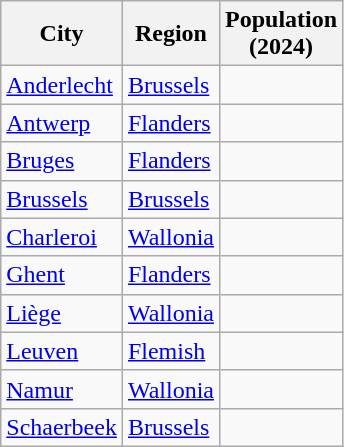<table class="wikitable sortable sticky-header col3right">
<tr>
<th>City</th>
<th>Region</th>
<th>Population<br>(2024)</th>
</tr>
<tr>
<td><a href='#'>Anderlecht</a></td>
<td><a href='#'>Brussels</a></td>
<td></td>
</tr>
<tr>
<td><a href='#'>Antwerp</a></td>
<td><a href='#'>Flanders</a></td>
<td></td>
</tr>
<tr>
<td><a href='#'>Bruges</a></td>
<td><a href='#'>Flanders</a></td>
<td></td>
</tr>
<tr>
<td><a href='#'>Brussels</a></td>
<td><a href='#'>Brussels</a></td>
<td></td>
</tr>
<tr>
<td><a href='#'>Charleroi</a></td>
<td><a href='#'>Wallonia</a></td>
<td></td>
</tr>
<tr>
<td><a href='#'>Ghent</a></td>
<td><a href='#'>Flanders</a></td>
<td></td>
</tr>
<tr>
<td><a href='#'>Liège</a></td>
<td><a href='#'>Wallonia</a></td>
<td></td>
</tr>
<tr>
<td><a href='#'>Leuven</a></td>
<td><a href='#'>Flemish</a></td>
<td></td>
</tr>
<tr>
<td><a href='#'>Namur</a></td>
<td><a href='#'>Wallonia</a></td>
<td></td>
</tr>
<tr>
<td><a href='#'>Schaerbeek</a></td>
<td><a href='#'>Brussels</a></td>
<td></td>
</tr>
</table>
